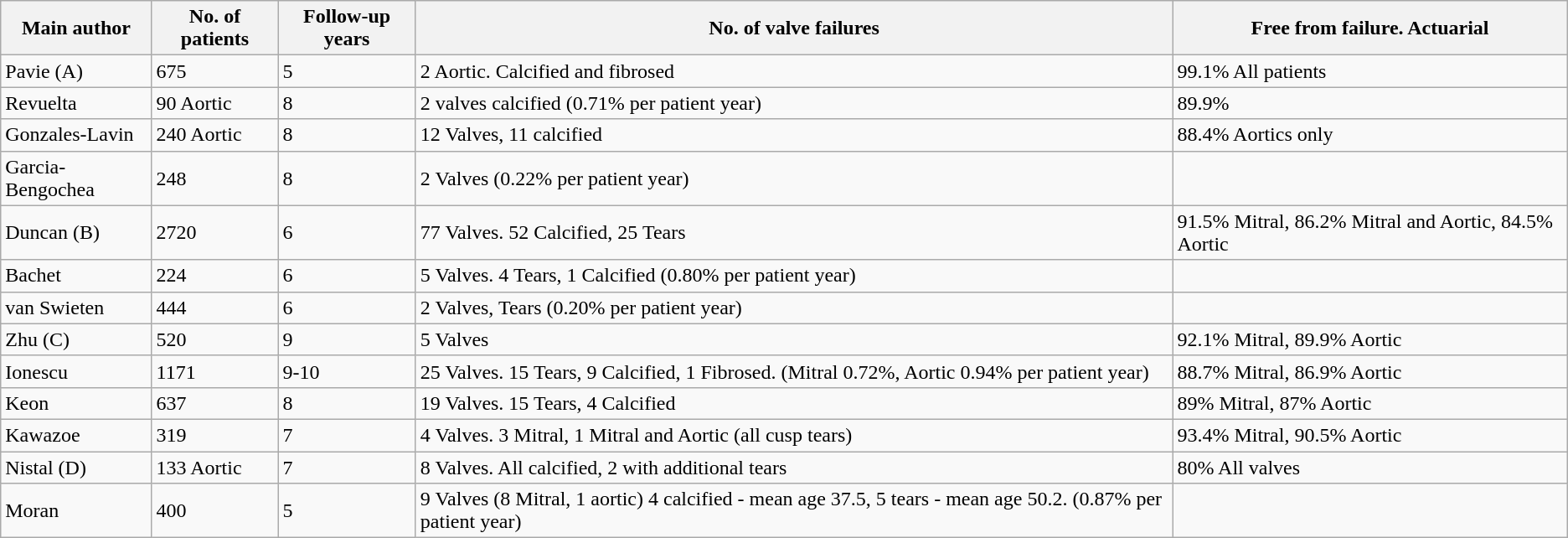<table class="wikitable">
<tr>
<th>Main author</th>
<th>No. of patients</th>
<th>Follow-up years</th>
<th>No. of valve failures</th>
<th>Free from failure. Actuarial</th>
</tr>
<tr>
<td>Pavie (A)</td>
<td>675</td>
<td>5</td>
<td>2 Aortic. Calcified and fibrosed</td>
<td>99.1% All patients</td>
</tr>
<tr>
<td>Revuelta</td>
<td>90 Aortic</td>
<td>8</td>
<td>2 valves calcified (0.71% per patient year)</td>
<td>89.9%</td>
</tr>
<tr>
<td>Gonzales-Lavin</td>
<td>240 Aortic</td>
<td>8</td>
<td>12 Valves, 11 calcified</td>
<td>88.4% Aortics only</td>
</tr>
<tr>
<td>Garcia-Bengochea</td>
<td>248</td>
<td>8</td>
<td>2 Valves (0.22% per patient year)</td>
<td></td>
</tr>
<tr>
<td>Duncan (B)</td>
<td>2720</td>
<td>6</td>
<td>77 Valves. 52 Calcified, 25 Tears</td>
<td>91.5% Mitral, 86.2% Mitral and Aortic, 84.5% Aortic</td>
</tr>
<tr>
<td>Bachet</td>
<td>224</td>
<td>6</td>
<td>5 Valves. 4 Tears, 1 Calcified (0.80% per patient year)</td>
<td></td>
</tr>
<tr>
<td>van Swieten</td>
<td>444</td>
<td>6</td>
<td>2 Valves, Tears (0.20% per patient year)</td>
<td></td>
</tr>
<tr>
<td>Zhu (C)</td>
<td>520</td>
<td>9</td>
<td>5 Valves</td>
<td>92.1% Mitral, 89.9% Aortic</td>
</tr>
<tr>
<td>Ionescu</td>
<td>1171</td>
<td>9-10</td>
<td>25 Valves. 15 Tears, 9 Calcified, 1 Fibrosed. (Mitral 0.72%, Aortic 0.94% per patient year)</td>
<td>88.7% Mitral, 86.9% Aortic</td>
</tr>
<tr>
<td>Keon </td>
<td>637</td>
<td>8</td>
<td>19 Valves. 15 Tears, 4 Calcified</td>
<td>89% Mitral, 87% Aortic</td>
</tr>
<tr>
<td>Kawazoe</td>
<td>319</td>
<td>7</td>
<td>4 Valves. 3 Mitral, 1 Mitral and Aortic (all cusp tears)</td>
<td>93.4% Mitral, 90.5% Aortic</td>
</tr>
<tr>
<td>Nistal  (D)</td>
<td>133 Aortic</td>
<td>7</td>
<td>8 Valves. All calcified, 2 with additional tears</td>
<td>80% All valves</td>
</tr>
<tr>
<td>Moran</td>
<td>400</td>
<td>5</td>
<td>9 Valves (8 Mitral, 1 aortic) 4 calcified - mean age 37.5, 5 tears - mean age 50.2. (0.87% per patient year)</td>
<td></td>
</tr>
</table>
